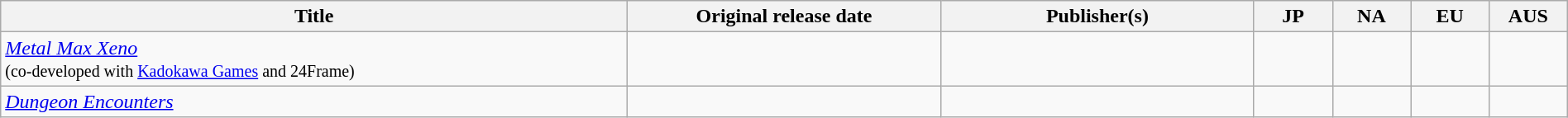<table class="wikitable sortable" style="width: 100%;">
<tr>
<th style="width:40%;">Title</th>
<th style="width:20%;">Original release date</th>
<th style="width:20%;">Publisher(s)</th>
<th style="width:5%;">JP</th>
<th style="width:5%;">NA</th>
<th style="width:5%;">EU</th>
<th style="width:5%;">AUS</th>
</tr>
<tr>
<td><em><a href='#'>Metal Max Xeno</a></em><br><small>(co-developed with <a href='#'>Kadokawa Games</a> and 24Frame)</small></td>
<td></td>
<td></td>
<td></td>
<td></td>
<td></td>
<td></td>
</tr>
<tr>
<td><em><a href='#'>Dungeon Encounters</a></em></td>
<td></td>
<td></td>
<td></td>
<td></td>
<td></td>
<td></td>
</tr>
</table>
